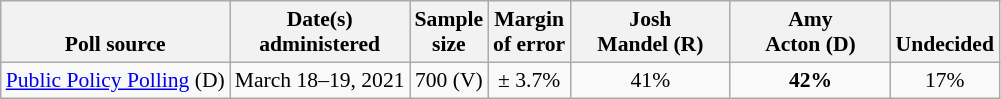<table class="wikitable" style="font-size:90%;text-align:center;">
<tr valign=bottom>
<th>Poll source</th>
<th>Date(s)<br>administered</th>
<th>Sample<br>size</th>
<th>Margin<br>of error</th>
<th style="width:100px;">Josh<br>Mandel (R)</th>
<th style="width:100px;">Amy<br>Acton (D)</th>
<th>Undecided</th>
</tr>
<tr>
<td style="text-align:left;"><a href='#'>Public Policy Polling</a> (D)</td>
<td>March 18–19, 2021</td>
<td>700 (V)</td>
<td>± 3.7%</td>
<td>41%</td>
<td><strong>42%</strong></td>
<td>17%</td>
</tr>
</table>
